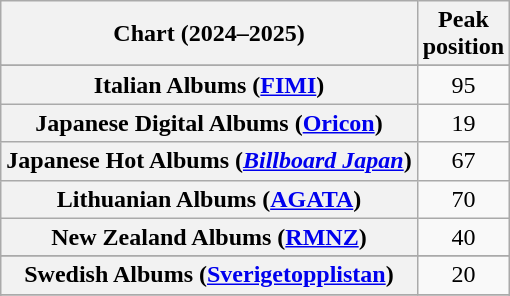<table class="wikitable sortable plainrowheaders" style="text-align:center">
<tr>
<th scope="col">Chart (2024–2025)</th>
<th scope="col">Peak<br>position</th>
</tr>
<tr>
</tr>
<tr>
</tr>
<tr>
</tr>
<tr>
</tr>
<tr>
</tr>
<tr>
</tr>
<tr>
</tr>
<tr>
</tr>
<tr>
<th scope="row">Italian Albums (<a href='#'>FIMI</a>)</th>
<td>95</td>
</tr>
<tr>
<th scope="row">Japanese Digital Albums (<a href='#'>Oricon</a>)</th>
<td>19</td>
</tr>
<tr>
<th scope="row">Japanese Hot Albums (<em><a href='#'>Billboard Japan</a></em>)</th>
<td>67</td>
</tr>
<tr>
<th scope="row">Lithuanian Albums (<a href='#'>AGATA</a>)</th>
<td>70</td>
</tr>
<tr>
<th scope="row">New Zealand Albums (<a href='#'>RMNZ</a>)</th>
<td>40</td>
</tr>
<tr>
</tr>
<tr>
</tr>
<tr>
</tr>
<tr>
<th scope="row">Swedish Albums (<a href='#'>Sverigetopplistan</a>)</th>
<td>20</td>
</tr>
<tr>
</tr>
<tr>
</tr>
<tr>
</tr>
<tr>
</tr>
<tr>
</tr>
</table>
